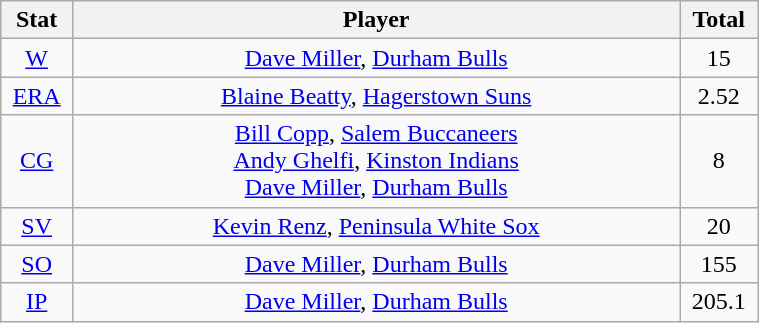<table class="wikitable" width="40%" style="text-align:center;">
<tr>
<th width="5%">Stat</th>
<th width="60%">Player</th>
<th width="5%">Total</th>
</tr>
<tr>
<td><a href='#'>W</a></td>
<td><a href='#'>Dave Miller</a>, <a href='#'>Durham Bulls</a></td>
<td>15</td>
</tr>
<tr>
<td><a href='#'>ERA</a></td>
<td><a href='#'>Blaine Beatty</a>, <a href='#'>Hagerstown Suns</a></td>
<td>2.52</td>
</tr>
<tr>
<td><a href='#'>CG</a></td>
<td><a href='#'>Bill Copp</a>, <a href='#'>Salem Buccaneers</a> <br> <a href='#'>Andy Ghelfi</a>, <a href='#'>Kinston Indians</a> <br> <a href='#'>Dave Miller</a>, <a href='#'>Durham Bulls</a></td>
<td>8</td>
</tr>
<tr>
<td><a href='#'>SV</a></td>
<td><a href='#'>Kevin Renz</a>, <a href='#'>Peninsula White Sox</a></td>
<td>20</td>
</tr>
<tr>
<td><a href='#'>SO</a></td>
<td><a href='#'>Dave Miller</a>, <a href='#'>Durham Bulls</a></td>
<td>155</td>
</tr>
<tr>
<td><a href='#'>IP</a></td>
<td><a href='#'>Dave Miller</a>, <a href='#'>Durham Bulls</a></td>
<td>205.1</td>
</tr>
</table>
